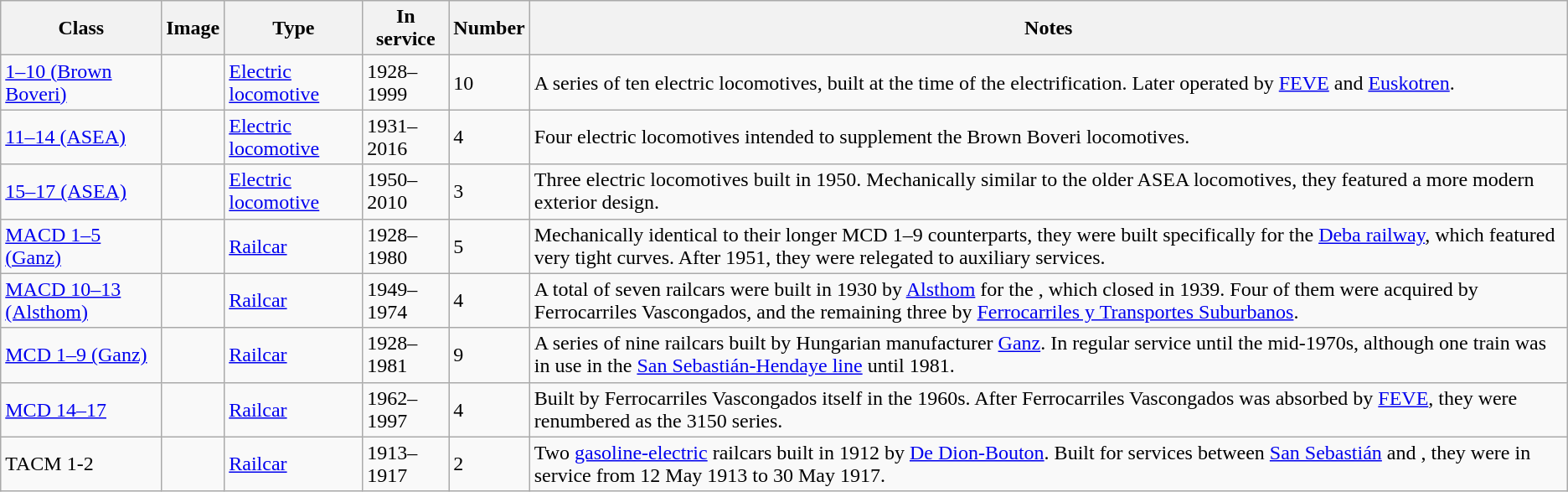<table class="wikitable" style="font-size: 100%;">
<tr>
<th>Class</th>
<th>Image</th>
<th>Type</th>
<th>In service</th>
<th>Number</th>
<th>Notes</th>
</tr>
<tr>
<td><a href='#'>1–10 (Brown Boveri)</a></td>
<td></td>
<td><a href='#'>Electric locomotive</a></td>
<td>1928–1999</td>
<td>10</td>
<td>A series of ten electric locomotives, built at the time of the electrification. Later operated by <a href='#'>FEVE</a> and <a href='#'>Euskotren</a>.</td>
</tr>
<tr>
<td><a href='#'>11–14 (ASEA)</a></td>
<td></td>
<td><a href='#'>Electric locomotive</a></td>
<td>1931–2016</td>
<td>4</td>
<td>Four electric locomotives intended to supplement the Brown Boveri locomotives.</td>
</tr>
<tr>
<td><a href='#'>15–17 (ASEA)</a></td>
<td></td>
<td><a href='#'>Electric locomotive</a></td>
<td>1950–2010</td>
<td>3</td>
<td>Three electric locomotives built in 1950. Mechanically similar to the older ASEA locomotives, they featured a more modern exterior design.</td>
</tr>
<tr>
<td><a href='#'>MACD 1–5 (Ganz)</a></td>
<td></td>
<td><a href='#'>Railcar</a></td>
<td>1928–1980</td>
<td>5</td>
<td>Mechanically identical to their longer MCD 1–9 counterparts, they were built specifically for the <a href='#'>Deba railway</a>, which featured very tight curves. After 1951, they were relegated to auxiliary services.</td>
</tr>
<tr>
<td><a href='#'>MACD 10–13 (Alsthom)</a></td>
<td></td>
<td><a href='#'>Railcar</a></td>
<td>1949–1974</td>
<td>4</td>
<td>A total of seven railcars were built in 1930 by <a href='#'>Alsthom</a> for the , which closed in 1939. Four of them were acquired by  Ferrocarriles Vascongados, and the remaining three by <a href='#'>Ferrocarriles y Transportes Suburbanos</a>.</td>
</tr>
<tr>
<td><a href='#'>MCD 1–9 (Ganz)</a></td>
<td></td>
<td><a href='#'>Railcar</a></td>
<td>1928–1981</td>
<td>9</td>
<td>A series of nine railcars built by Hungarian manufacturer <a href='#'>Ganz</a>. In regular service until the mid-1970s, although one train was in use in the <a href='#'>San Sebastián-Hendaye line</a> until 1981.</td>
</tr>
<tr>
<td><a href='#'>MCD 14–17</a></td>
<td></td>
<td><a href='#'>Railcar</a></td>
<td>1962–1997</td>
<td>4</td>
<td>Built by Ferrocarriles Vascongados itself in the 1960s. After Ferrocarriles Vascongados was absorbed by <a href='#'>FEVE</a>, they were renumbered as the 3150 series.</td>
</tr>
<tr>
<td>TACM 1-2</td>
<td></td>
<td><a href='#'>Railcar</a></td>
<td>1913–1917</td>
<td>2</td>
<td>Two <a href='#'>gasoline-electric</a> railcars built in 1912 by <a href='#'>De Dion-Bouton</a>. Built for services between <a href='#'>San Sebastián</a> and , they were in service from 12 May 1913 to 30 May 1917.</td>
</tr>
</table>
